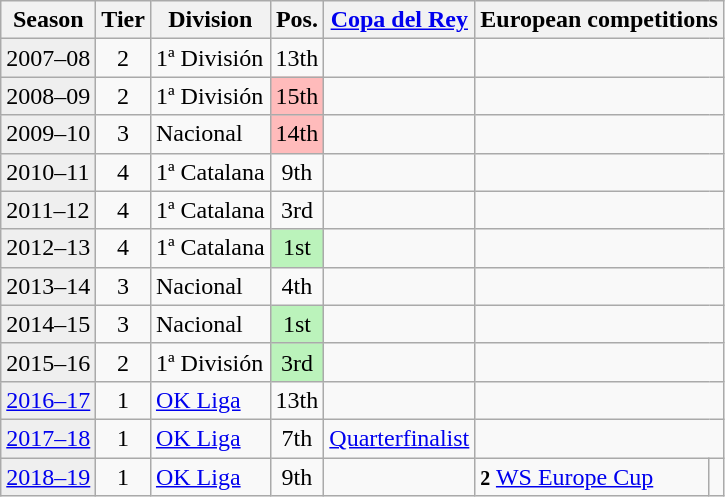<table class="wikitable">
<tr>
<th>Season</th>
<th>Tier</th>
<th>Division</th>
<th>Pos.</th>
<th><a href='#'>Copa del Rey</a></th>
<th colspan=2>European competitions</th>
</tr>
<tr>
<td style="background:#efefef;">2007–08</td>
<td align="center">2</td>
<td>1ª División</td>
<td align="center">13th</td>
<td></td>
<td colspan=2></td>
</tr>
<tr>
<td style="background:#efefef;">2008–09</td>
<td align="center">2</td>
<td>1ª División</td>
<td align="center" bgcolor=#FFBBBB>15th</td>
<td></td>
<td colspan=2></td>
</tr>
<tr>
<td style="background:#efefef;">2009–10</td>
<td align="center">3</td>
<td>Nacional</td>
<td align="center" bgcolor=#FFBBBB>14th</td>
<td></td>
<td colspan=2></td>
</tr>
<tr>
<td style="background:#efefef;">2010–11</td>
<td align="center">4</td>
<td>1ª Catalana</td>
<td align="center">9th</td>
<td></td>
<td colspan=2></td>
</tr>
<tr>
<td style="background:#efefef;">2011–12</td>
<td align="center">4</td>
<td>1ª Catalana</td>
<td align="center">3rd</td>
<td></td>
<td colspan=2></td>
</tr>
<tr>
<td style="background:#efefef;">2012–13</td>
<td align="center">4</td>
<td>1ª Catalana</td>
<td align="center" bgcolor=#BBF3BB>1st</td>
<td></td>
<td colspan=2></td>
</tr>
<tr>
<td style="background:#efefef;">2013–14</td>
<td align="center">3</td>
<td>Nacional</td>
<td align="center">4th</td>
<td></td>
<td colspan=2></td>
</tr>
<tr>
<td style="background:#efefef;">2014–15</td>
<td align="center">3</td>
<td>Nacional</td>
<td align="center" bgcolor=#BBF3BB>1st</td>
<td></td>
<td colspan=2></td>
</tr>
<tr>
<td style="background:#efefef;">2015–16</td>
<td align="center">2</td>
<td>1ª División</td>
<td align="center" bgcolor=#BBF3BB>3rd</td>
<td></td>
<td colspan=2></td>
</tr>
<tr>
<td style="background:#efefef;"><a href='#'>2016–17</a></td>
<td align="center">1</td>
<td><a href='#'>OK Liga</a></td>
<td align="center">13th</td>
<td></td>
<td colspan=2></td>
</tr>
<tr>
<td style="background:#efefef;"><a href='#'>2017–18</a></td>
<td align="center">1</td>
<td><a href='#'>OK Liga</a></td>
<td align=center>7th</td>
<td><a href='#'>Quarterfinalist</a></td>
<td colspan=2></td>
</tr>
<tr>
<td style="background:#efefef;"><a href='#'>2018–19</a></td>
<td align="center">1</td>
<td><a href='#'>OK Liga</a></td>
<td align=center>9th</td>
<td></td>
<td><small><strong>2</strong></small> <a href='#'>WS Europe Cup</a></td>
<td align=center></td>
</tr>
</table>
